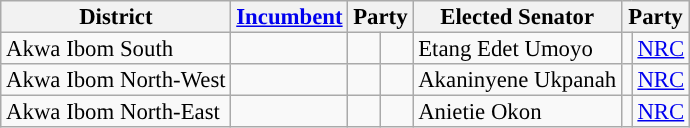<table class="sortable wikitable" style="font-size:95%;line-height:14px;">
<tr>
<th class="unsortable">District</th>
<th class="unsortable"><a href='#'>Incumbent</a></th>
<th colspan="2">Party</th>
<th class="unsortable">Elected Senator</th>
<th colspan="2">Party</th>
</tr>
<tr>
<td>Akwa Ibom South</td>
<td></td>
<td></td>
<td></td>
<td>Etang Edet Umoyo</td>
<td style="background:"></td>
<td><a href='#'>NRC</a></td>
</tr>
<tr>
<td>Akwa Ibom North-West</td>
<td></td>
<td></td>
<td></td>
<td>Akaninyene Ukpanah</td>
<td style="background:"></td>
<td><a href='#'>NRC</a></td>
</tr>
<tr>
<td>Akwa Ibom North-East</td>
<td></td>
<td></td>
<td></td>
<td>Anietie Okon</td>
<td style="background:"></td>
<td><a href='#'>NRC</a></td>
</tr>
</table>
